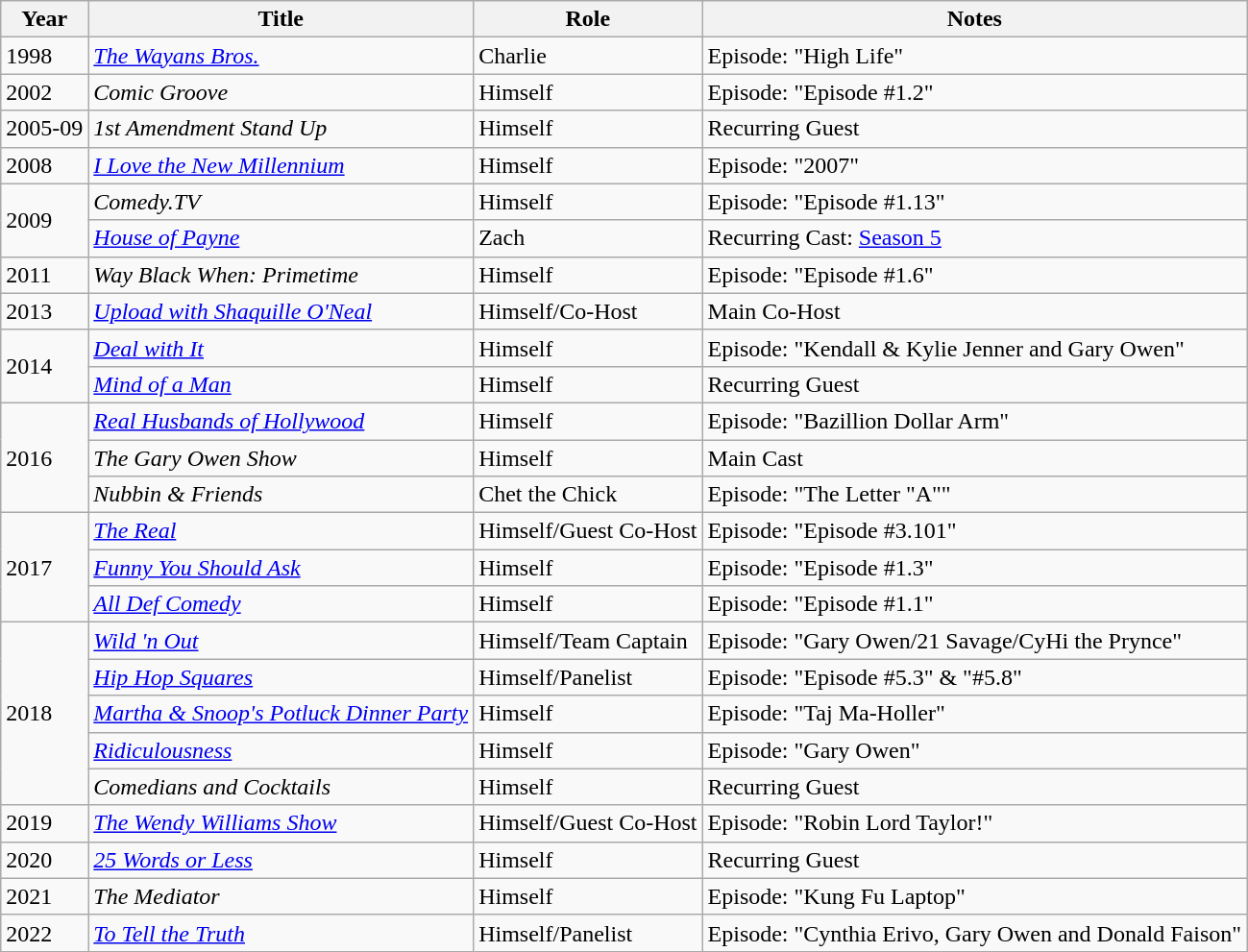<table class="wikitable sortable">
<tr>
<th>Year</th>
<th>Title</th>
<th>Role</th>
<th>Notes</th>
</tr>
<tr>
<td>1998</td>
<td><em><a href='#'>The Wayans Bros.</a></em></td>
<td>Charlie</td>
<td>Episode: "High Life"</td>
</tr>
<tr>
<td>2002</td>
<td><em>Comic Groove</em></td>
<td>Himself</td>
<td>Episode: "Episode #1.2"</td>
</tr>
<tr>
<td>2005-09</td>
<td><em>1st Amendment Stand Up</em></td>
<td>Himself</td>
<td>Recurring Guest</td>
</tr>
<tr>
<td>2008</td>
<td><em><a href='#'>I Love the New Millennium</a></em></td>
<td>Himself</td>
<td>Episode: "2007"</td>
</tr>
<tr>
<td rowspan=2>2009</td>
<td><em>Comedy.TV</em></td>
<td>Himself</td>
<td>Episode: "Episode #1.13"</td>
</tr>
<tr>
<td><em><a href='#'>House of Payne</a></em></td>
<td>Zach</td>
<td>Recurring Cast: <a href='#'>Season 5</a></td>
</tr>
<tr>
<td>2011</td>
<td><em>Way Black When: Primetime</em></td>
<td>Himself</td>
<td>Episode: "Episode #1.6"</td>
</tr>
<tr>
<td>2013</td>
<td><em><a href='#'>Upload with Shaquille O'Neal</a></em></td>
<td>Himself/Co-Host</td>
<td>Main Co-Host</td>
</tr>
<tr>
<td rowspan=2>2014</td>
<td><em><a href='#'>Deal with It</a></em></td>
<td>Himself</td>
<td>Episode: "Kendall & Kylie Jenner and Gary Owen"</td>
</tr>
<tr>
<td><em><a href='#'>Mind of a Man</a></em></td>
<td>Himself</td>
<td>Recurring Guest</td>
</tr>
<tr>
<td rowspan=3>2016</td>
<td><em><a href='#'>Real Husbands of Hollywood</a></em></td>
<td>Himself</td>
<td>Episode: "Bazillion Dollar Arm"</td>
</tr>
<tr>
<td><em>The Gary Owen Show</em></td>
<td>Himself</td>
<td>Main Cast</td>
</tr>
<tr>
<td><em>Nubbin & Friends</em></td>
<td>Chet the Chick</td>
<td>Episode: "The Letter "A""</td>
</tr>
<tr>
<td rowspan=3>2017</td>
<td><em><a href='#'>The Real</a></em></td>
<td>Himself/Guest Co-Host</td>
<td>Episode: "Episode #3.101"</td>
</tr>
<tr>
<td><em><a href='#'>Funny You Should Ask</a></em></td>
<td>Himself</td>
<td>Episode: "Episode #1.3"</td>
</tr>
<tr>
<td><em><a href='#'>All Def Comedy</a></em></td>
<td>Himself</td>
<td>Episode: "Episode #1.1"</td>
</tr>
<tr>
<td rowspan=5>2018</td>
<td><em><a href='#'>Wild 'n Out</a></em></td>
<td>Himself/Team Captain</td>
<td>Episode: "Gary Owen/21 Savage/CyHi the Prynce"</td>
</tr>
<tr>
<td><em><a href='#'>Hip Hop Squares</a></em></td>
<td>Himself/Panelist</td>
<td>Episode: "Episode #5.3" & "#5.8"</td>
</tr>
<tr>
<td><em><a href='#'>Martha & Snoop's Potluck Dinner Party</a></em></td>
<td>Himself</td>
<td>Episode: "Taj Ma-Holler"</td>
</tr>
<tr>
<td><em><a href='#'>Ridiculousness</a></em></td>
<td>Himself</td>
<td>Episode: "Gary Owen"</td>
</tr>
<tr>
<td><em>Comedians and Cocktails</em></td>
<td>Himself</td>
<td>Recurring Guest</td>
</tr>
<tr>
<td>2019</td>
<td><em><a href='#'>The Wendy Williams Show</a></em></td>
<td>Himself/Guest Co-Host</td>
<td>Episode: "Robin Lord Taylor!"</td>
</tr>
<tr>
<td>2020</td>
<td><em><a href='#'>25 Words or Less</a></em></td>
<td>Himself</td>
<td>Recurring Guest</td>
</tr>
<tr>
<td>2021</td>
<td><em>The Mediator</em></td>
<td>Himself</td>
<td>Episode: "Kung Fu Laptop"</td>
</tr>
<tr>
<td>2022</td>
<td><em><a href='#'>To Tell the Truth</a></em></td>
<td>Himself/Panelist</td>
<td>Episode: "Cynthia Erivo, Gary Owen and Donald Faison"</td>
</tr>
</table>
